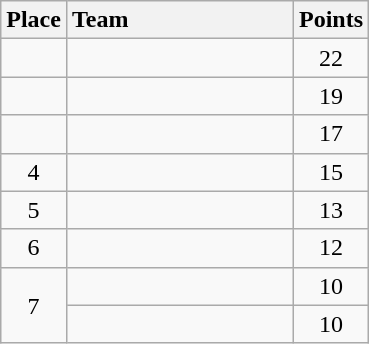<table class="wikitable" style="text-align:center; padding-bottom:0;">
<tr>
<th>Place</th>
<th style="width:9em; text-align:left;">Team</th>
<th>Points</th>
</tr>
<tr>
<td></td>
<td align=left></td>
<td>22</td>
</tr>
<tr>
<td></td>
<td align=left></td>
<td>19</td>
</tr>
<tr>
<td></td>
<td align=left></td>
<td>17</td>
</tr>
<tr>
<td>4</td>
<td align=left></td>
<td>15</td>
</tr>
<tr>
<td>5</td>
<td align=left></td>
<td>13</td>
</tr>
<tr>
<td>6</td>
<td align=left></td>
<td>12</td>
</tr>
<tr>
<td rowspan=2>7</td>
<td align=left></td>
<td>10</td>
</tr>
<tr>
<td align=left></td>
<td>10</td>
</tr>
</table>
